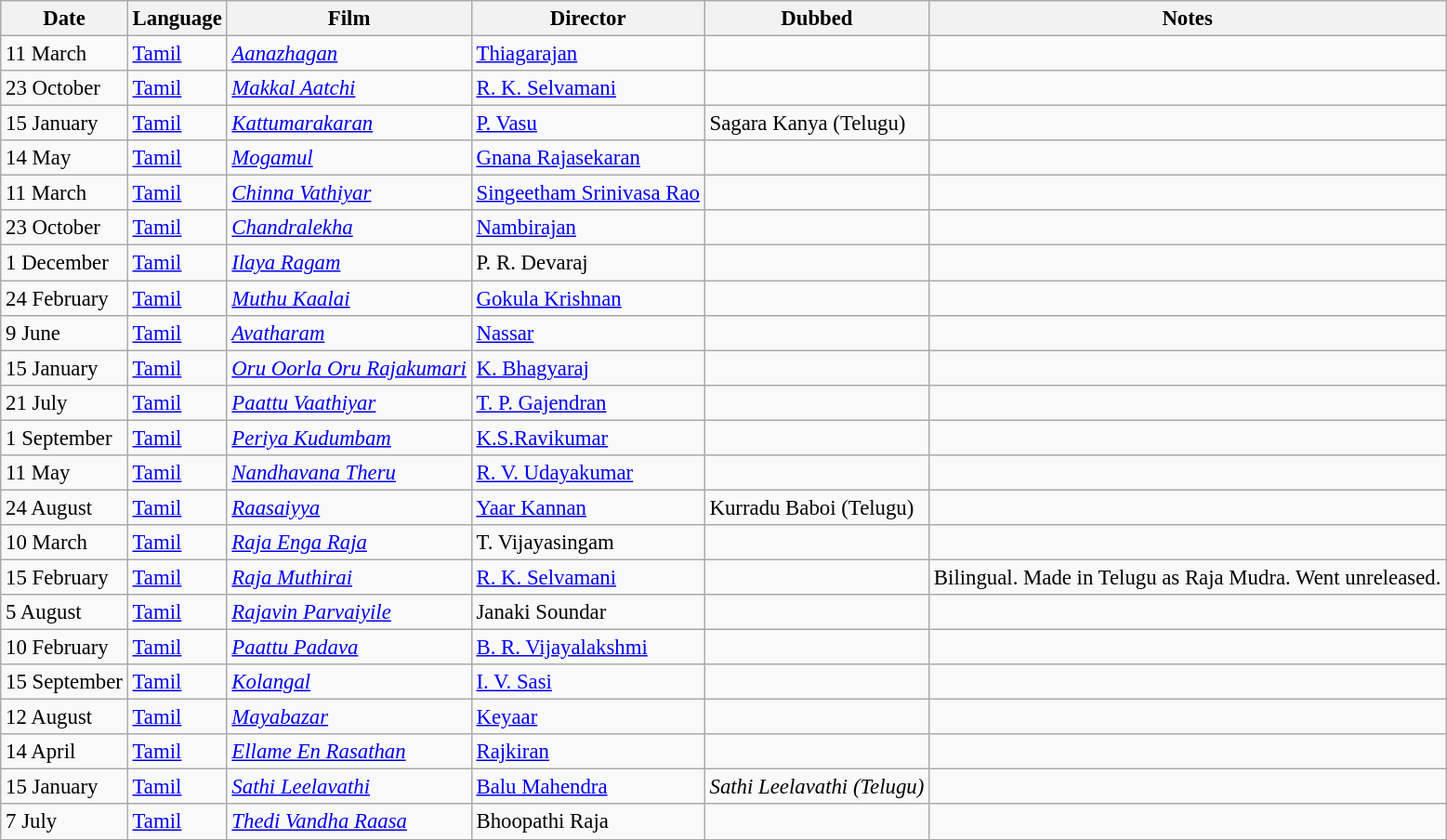<table class="wikitable sortable" style="font-size:95%;">
<tr>
<th>Date</th>
<th>Language</th>
<th>Film</th>
<th>Director</th>
<th>Dubbed</th>
<th>Notes</th>
</tr>
<tr>
<td>11 March</td>
<td><a href='#'>Tamil</a></td>
<td><em><a href='#'>Aanazhagan</a></em></td>
<td><a href='#'>Thiagarajan</a></td>
<td></td>
<td></td>
</tr>
<tr>
<td>23 October</td>
<td><a href='#'>Tamil</a></td>
<td><em><a href='#'>Makkal Aatchi</a></em></td>
<td><a href='#'>R. K. Selvamani</a></td>
<td></td>
<td></td>
</tr>
<tr>
<td>15 January</td>
<td><a href='#'>Tamil</a></td>
<td><em><a href='#'>Kattumarakaran</a></em></td>
<td><a href='#'>P. Vasu</a></td>
<td>Sagara Kanya (Telugu)</td>
<td></td>
</tr>
<tr>
<td>14 May</td>
<td><a href='#'>Tamil</a></td>
<td><em><a href='#'>Mogamul</a></em></td>
<td><a href='#'>Gnana Rajasekaran</a></td>
<td></td>
<td></td>
</tr>
<tr>
<td>11 March</td>
<td><a href='#'>Tamil</a></td>
<td><em><a href='#'>Chinna Vathiyar</a></em></td>
<td><a href='#'>Singeetham Srinivasa Rao</a></td>
<td></td>
<td></td>
</tr>
<tr>
<td>23 October</td>
<td><a href='#'>Tamil</a></td>
<td><em><a href='#'>Chandralekha</a></em></td>
<td><a href='#'>Nambirajan</a></td>
<td></td>
<td></td>
</tr>
<tr>
<td>1 December</td>
<td><a href='#'>Tamil</a></td>
<td><em><a href='#'>Ilaya Ragam</a></em></td>
<td>P. R. Devaraj</td>
<td></td>
<td></td>
</tr>
<tr>
<td>24 February</td>
<td><a href='#'>Tamil</a></td>
<td><em><a href='#'>Muthu Kaalai</a></em></td>
<td><a href='#'>Gokula Krishnan</a></td>
<td></td>
<td></td>
</tr>
<tr>
<td>9 June</td>
<td><a href='#'>Tamil</a></td>
<td><em><a href='#'>Avatharam</a></em></td>
<td><a href='#'>Nassar</a></td>
<td></td>
<td></td>
</tr>
<tr>
<td>15 January</td>
<td><a href='#'>Tamil</a></td>
<td><em><a href='#'>Oru Oorla Oru Rajakumari</a></em></td>
<td><a href='#'>K. Bhagyaraj</a></td>
<td></td>
<td></td>
</tr>
<tr>
<td>21 July</td>
<td><a href='#'>Tamil</a></td>
<td><em><a href='#'>Paattu Vaathiyar</a></em></td>
<td><a href='#'>T. P. Gajendran</a></td>
<td></td>
<td></td>
</tr>
<tr>
<td>1 September</td>
<td><a href='#'>Tamil</a></td>
<td><em><a href='#'>Periya Kudumbam</a></em></td>
<td><a href='#'>K.S.Ravikumar</a></td>
<td></td>
<td></td>
</tr>
<tr>
<td>11 May</td>
<td><a href='#'>Tamil</a></td>
<td><em><a href='#'>Nandhavana Theru</a></em></td>
<td><a href='#'>R. V. Udayakumar</a></td>
<td></td>
<td></td>
</tr>
<tr>
<td>24 August</td>
<td><a href='#'>Tamil</a></td>
<td><em><a href='#'>Raasaiyya</a></em></td>
<td><a href='#'>Yaar Kannan</a></td>
<td>Kurradu Baboi (Telugu)</td>
<td></td>
</tr>
<tr>
<td>10 March</td>
<td><a href='#'>Tamil</a></td>
<td><em><a href='#'>Raja Enga Raja</a></em></td>
<td>T. Vijayasingam</td>
<td></td>
<td></td>
</tr>
<tr>
<td>15 February</td>
<td><a href='#'>Tamil</a></td>
<td><em><a href='#'>Raja Muthirai</a></em></td>
<td><a href='#'>R. K. Selvamani</a></td>
<td></td>
<td>Bilingual. Made in Telugu as Raja Mudra. Went unreleased.</td>
</tr>
<tr>
<td>5 August</td>
<td><a href='#'>Tamil</a></td>
<td><em><a href='#'>Rajavin Parvaiyile</a></em></td>
<td>Janaki Soundar</td>
<td></td>
<td></td>
</tr>
<tr>
<td>10 February</td>
<td><a href='#'>Tamil</a></td>
<td><em><a href='#'>Paattu Padava</a></em></td>
<td><a href='#'>B. R. Vijayalakshmi</a></td>
<td></td>
<td></td>
</tr>
<tr>
<td>15 September</td>
<td><a href='#'>Tamil</a></td>
<td><em><a href='#'>Kolangal</a></em></td>
<td><a href='#'>I. V. Sasi</a></td>
<td></td>
<td></td>
</tr>
<tr>
<td>12 August</td>
<td><a href='#'>Tamil</a></td>
<td><em><a href='#'>Mayabazar</a></em></td>
<td><a href='#'>Keyaar</a></td>
<td></td>
<td></td>
</tr>
<tr>
<td>14 April</td>
<td><a href='#'>Tamil</a></td>
<td><em><a href='#'>Ellame En Rasathan</a></em></td>
<td><a href='#'>Rajkiran</a></td>
<td></td>
<td></td>
</tr>
<tr>
<td>15 January</td>
<td><a href='#'>Tamil</a></td>
<td><em><a href='#'>Sathi Leelavathi</a></em></td>
<td><a href='#'>Balu Mahendra</a></td>
<td><em>Sathi Leelavathi (Telugu)</em></td>
<td></td>
</tr>
<tr>
<td>7 July</td>
<td><a href='#'>Tamil</a></td>
<td><em><a href='#'>Thedi Vandha Raasa</a></em></td>
<td>Bhoopathi Raja</td>
<td></td>
<td></td>
</tr>
<tr>
</tr>
</table>
